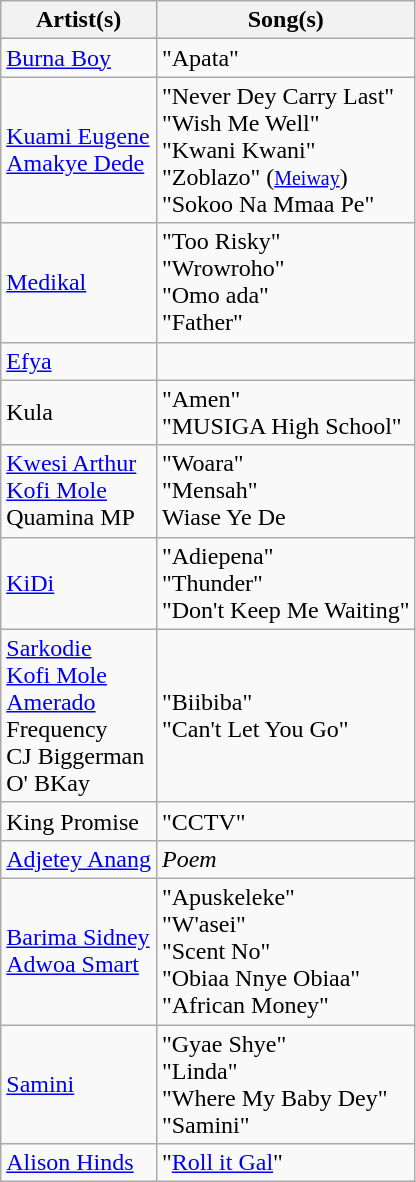<table class="wikitable">
<tr>
<th>Artist(s)</th>
<th>Song(s)</th>
</tr>
<tr>
<td><a href='#'>Burna Boy</a></td>
<td>"Apata"</td>
</tr>
<tr>
<td><a href='#'>Kuami Eugene</a><br><a href='#'>Amakye Dede</a></td>
<td>"Never Dey Carry Last"<br>"Wish Me Well" <br>"Kwani Kwani"<br>"Zoblazo" (<small><a href='#'>Meiway</a></small>)<br>"Sokoo Na Mmaa Pe"</td>
</tr>
<tr>
<td><a href='#'>Medikal</a></td>
<td>"Too Risky"<br>"Wrowroho"<br>"Omo ada"<br>"Father"</td>
</tr>
<tr>
<td><a href='#'>Efya</a></td>
<td></td>
</tr>
<tr>
<td>Kula</td>
<td>"Amen"<br>"MUSIGA High School"</td>
</tr>
<tr>
<td><a href='#'>Kwesi Arthur</a><br><a href='#'>Kofi Mole</a><br>Quamina MP</td>
<td>"Woara"<br>"Mensah"<br>Wiase Ye De</td>
</tr>
<tr>
<td><a href='#'>KiDi</a></td>
<td>"Adiepena"<br>"Thunder"<br>"Don't Keep Me Waiting"</td>
</tr>
<tr>
<td><a href='#'>Sarkodie</a><br><a href='#'>Kofi Mole</a><br><a href='#'>Amerado</a><br>Frequency<br>CJ Biggerman<br>O' BKay</td>
<td>"Biibiba"<br>"Can't Let You Go"</td>
</tr>
<tr>
<td>King Promise</td>
<td>"CCTV"</td>
</tr>
<tr>
<td><a href='#'>Adjetey Anang</a></td>
<td><em>Poem</em></td>
</tr>
<tr>
<td><a href='#'>Barima Sidney</a><br><a href='#'>Adwoa Smart</a></td>
<td>"Apuskeleke"<br>"W'asei"<br>"Scent No"<br>"Obiaa Nnye Obiaa"<br>"African Money"</td>
</tr>
<tr>
<td><a href='#'>Samini</a></td>
<td>"Gyae Shye"<br>"Linda"<br>"Where My Baby Dey"<br>"Samini"</td>
</tr>
<tr>
<td><a href='#'>Alison Hinds</a></td>
<td>"<a href='#'>Roll it Gal</a>"</td>
</tr>
</table>
